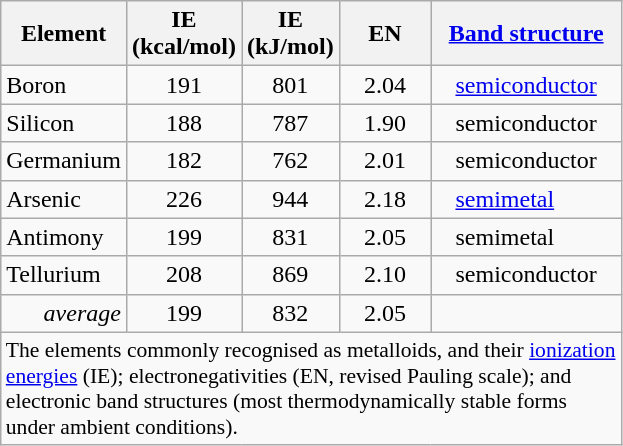<table class="wikitable floatright" style="width: 75px;">
<tr>
<th>Element</th>
<th>IE<br>(kcal/mol)</th>
<th>IE<br>(kJ/mol)</th>
<th>EN</th>
<th nowrap><a href='#'>Band structure</a></th>
</tr>
<tr>
<td>Boron</td>
<td style="text-align:center;">191</td>
<td style="text-align:center;">801</td>
<td style="padding-left:1em; padding-right:1em;">2.04</td>
<td style="padding-left:1em; padding-right:1em;"><a href='#'>semiconductor</a></td>
</tr>
<tr>
<td>Silicon</td>
<td style="text-align:center;">188</td>
<td style="text-align:center;">787</td>
<td style="padding-left:1em; padding-right:1em;">1.90</td>
<td style="padding-left:1em; padding-right:1em;">semiconductor</td>
</tr>
<tr>
<td>Germanium</td>
<td style="text-align:center;">182</td>
<td style="text-align:center;">762</td>
<td style="padding-left:1em; padding-right:1em;">2.01</td>
<td style="padding-left:1em; padding-right:1em;">semiconductor</td>
</tr>
<tr>
<td>Arsenic</td>
<td style="text-align:center;">226</td>
<td style="text-align:center;">944</td>
<td style="padding-left:1em; padding-right:1em;">2.18</td>
<td style="padding-left:1em; padding-right:1em;"><a href='#'>semimetal</a></td>
</tr>
<tr>
<td>Antimony</td>
<td style="text-align:center;">199</td>
<td style="text-align:center;">831</td>
<td style="padding-left:1em; padding-right:1em;">2.05</td>
<td style="padding-left:1em; padding-right:1em;">semimetal</td>
</tr>
<tr>
<td>Tellurium</td>
<td style="text-align:center;">208</td>
<td style="text-align:center;">869</td>
<td style="padding-left:1em; padding-right:1em;">2.10</td>
<td style="padding-left:1em; padding-right:1em;">semiconductor</td>
</tr>
<tr>
<td style="text-align: right"><em>average</em></td>
<td style="text-align:center;">199</td>
<td style="text-align:center;">832</td>
<td style="padding-left:1em; padding-right:1em;">2.05</td>
<td></td>
</tr>
<tr>
<td colspan="5" style="text-align: left; font-size: 90%">The elements commonly recognised as metalloids, and their <a href='#'>ionization energies</a> (IE); electronegativities (EN, revised Pauling scale); and electronic band structures (most thermodynamically stable forms under ambient conditions).</td>
</tr>
</table>
